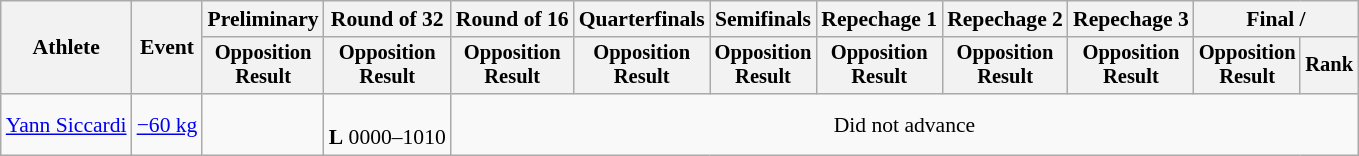<table class="wikitable" style="font-size:90%">
<tr>
<th rowspan="2">Athlete</th>
<th rowspan="2">Event</th>
<th>Preliminary</th>
<th>Round of 32</th>
<th>Round of 16</th>
<th>Quarterfinals</th>
<th>Semifinals</th>
<th>Repechage 1</th>
<th>Repechage 2</th>
<th>Repechage 3</th>
<th colspan=2>Final / </th>
</tr>
<tr style="font-size:95%">
<th>Opposition<br>Result</th>
<th>Opposition<br>Result</th>
<th>Opposition<br>Result</th>
<th>Opposition<br>Result</th>
<th>Opposition<br>Result</th>
<th>Opposition<br>Result</th>
<th>Opposition<br>Result</th>
<th>Opposition<br>Result</th>
<th>Opposition<br>Result</th>
<th>Rank</th>
</tr>
<tr align=center>
<td align=left><a href='#'>Yann Siccardi</a></td>
<td align=left><a href='#'>−60 kg</a></td>
<td></td>
<td><br><strong>L</strong> 0000–1010</td>
<td colspan=8>Did not advance</td>
</tr>
</table>
